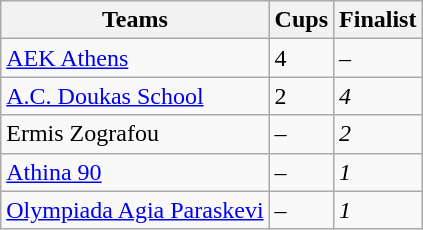<table class="wikitable">
<tr>
<th>Teams</th>
<th>Cups</th>
<th>Finalist</th>
</tr>
<tr>
<td><a href='#'>AEK Athens</a></td>
<td>4</td>
<td>–</td>
</tr>
<tr>
<td><a href='#'>A.C. Doukas School</a></td>
<td>2</td>
<td><em>4</em></td>
</tr>
<tr>
<td>Ermis Zografou</td>
<td>–</td>
<td><em>2</em></td>
</tr>
<tr>
<td><a href='#'>Athina 90</a></td>
<td>–</td>
<td><em>1</em></td>
</tr>
<tr>
<td><a href='#'>Olympiada Agia Paraskevi</a></td>
<td>–</td>
<td><em>1</em></td>
</tr>
</table>
